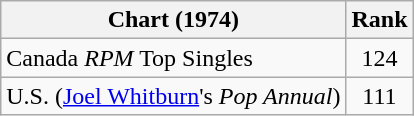<table class="wikitable sortable">
<tr>
<th align="left">Chart (1974)</th>
<th style="text-align:center;">Rank</th>
</tr>
<tr>
<td>Canada <em>RPM</em> Top Singles </td>
<td style="text-align:center;">124</td>
</tr>
<tr>
<td>U.S. (<a href='#'>Joel Whitburn</a>'s <em>Pop Annual</em>)</td>
<td style="text-align:center;">111</td>
</tr>
</table>
